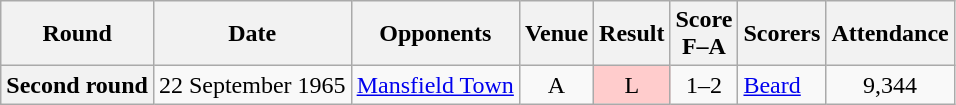<table class="wikitable plainrowheaders" style="text-align:center">
<tr>
<th scope="col">Round</th>
<th scope="col">Date</th>
<th scope="col">Opponents</th>
<th scope="col">Venue</th>
<th scope="col">Result</th>
<th scope="col">Score<br>F–A</th>
<th scope="col">Scorers</th>
<th scope="col">Attendance</th>
</tr>
<tr>
<th scope="row">Second round</th>
<td align="left">22 September 1965</td>
<td align="left"><a href='#'>Mansfield Town</a></td>
<td>A</td>
<td style=background:#fcc>L</td>
<td>1–2</td>
<td align="left"><a href='#'>Beard</a></td>
<td>9,344</td>
</tr>
</table>
